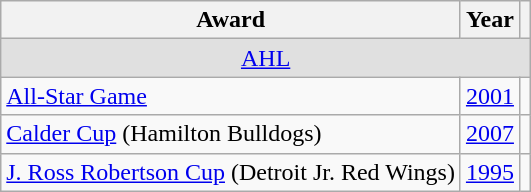<table class="wikitable">
<tr>
<th>Award</th>
<th>Year</th>
<th></th>
</tr>
<tr ALIGN="center" bgcolor="#e0e0e0">
<td colspan="3"><a href='#'>AHL</a></td>
</tr>
<tr>
<td><a href='#'>All-Star Game</a></td>
<td><a href='#'>2001</a></td>
<td></td>
</tr>
<tr>
<td><a href='#'>Calder Cup</a> (Hamilton Bulldogs)</td>
<td><a href='#'>2007</a></td>
<td></td>
</tr>
<tr>
<td><a href='#'>J. Ross Robertson Cup</a> (Detroit Jr. Red Wings)</td>
<td><a href='#'>1995</a></td>
<td></td>
</tr>
</table>
